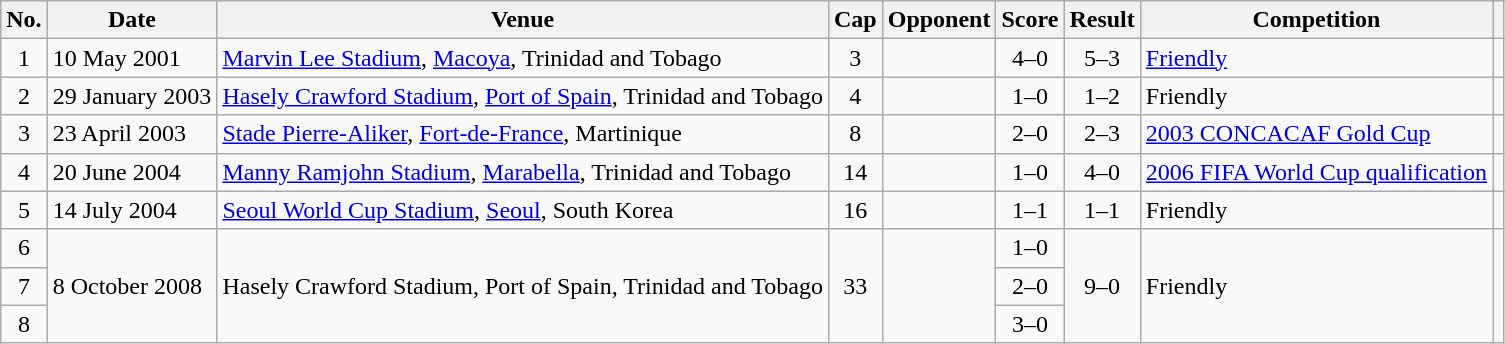<table class="wikitable sortable">
<tr>
<th scope="col">No.</th>
<th scope="col" data-sort-type="date">Date</th>
<th scope="col">Venue</th>
<th scope="col">Cap</th>
<th scope="col">Opponent</th>
<th scope="col">Score</th>
<th scope="col">Result</th>
<th scope="col">Competition</th>
<th scope="col" class="unsortable"></th>
</tr>
<tr>
<td align="center">1</td>
<td>10 May 2001</td>
<td><a href='#'>Marvin Lee Stadium</a>, <a href='#'>Macoya</a>, Trinidad and Tobago</td>
<td scope=row style="text-align: center;">3</td>
<td></td>
<td align="center">4–0</td>
<td align="center">5–3</td>
<td><a href='#'>Friendly</a></td>
<td></td>
</tr>
<tr>
<td align="center">2</td>
<td>29 January 2003</td>
<td><a href='#'>Hasely Crawford Stadium</a>, <a href='#'>Port of Spain</a>, Trinidad and Tobago</td>
<td scope=row style="text-align: center;">4</td>
<td></td>
<td align="center">1–0</td>
<td align="center">1–2</td>
<td>Friendly</td>
<td></td>
</tr>
<tr>
<td align="center">3</td>
<td>23 April 2003</td>
<td><a href='#'>Stade Pierre-Aliker</a>, <a href='#'>Fort-de-France</a>, Martinique</td>
<td scope=row style="text-align: center;">8</td>
<td></td>
<td align="center">2–0</td>
<td align="center">2–3</td>
<td><a href='#'>2003 CONCACAF Gold Cup</a></td>
<td></td>
</tr>
<tr>
<td align="center">4</td>
<td>20 June 2004</td>
<td><a href='#'>Manny Ramjohn Stadium</a>, <a href='#'>Marabella</a>, Trinidad and Tobago</td>
<td scope=row style="text-align: center;">14</td>
<td></td>
<td align="center">1–0</td>
<td align="center">4–0</td>
<td><a href='#'>2006 FIFA World Cup qualification</a></td>
<td></td>
</tr>
<tr>
<td align="center">5</td>
<td>14 July 2004</td>
<td><a href='#'>Seoul World Cup Stadium</a>, <a href='#'>Seoul</a>, South Korea</td>
<td scope=row style="text-align: center;">16</td>
<td></td>
<td align="center">1–1</td>
<td align="center">1–1</td>
<td>Friendly</td>
<td></td>
</tr>
<tr>
<td align="center">6</td>
<td rowspan="3">8 October 2008</td>
<td rowspan="3">Hasely Crawford Stadium, Port of Spain, Trinidad and Tobago</td>
<td rowspan=3 scope=row style="text-align: center;">33</td>
<td rowspan="3"></td>
<td align="center">1–0</td>
<td rowspan="3" align=center>9–0</td>
<td rowspan="3">Friendly</td>
<td rowspan="3"></td>
</tr>
<tr>
<td align="center">7</td>
<td align="center">2–0</td>
</tr>
<tr>
<td align="center">8</td>
<td align="center">3–0</td>
</tr>
</table>
